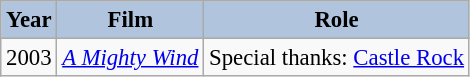<table class="wikitable" style="font-size:95%;">
<tr>
<th style="background:#B0C4DE;">Year</th>
<th style="background:#B0C4DE;">Film</th>
<th style="background:#B0C4DE;">Role</th>
</tr>
<tr>
<td>2003</td>
<td><em><a href='#'>A Mighty Wind</a></em></td>
<td>Special thanks: <a href='#'>Castle Rock</a></td>
</tr>
</table>
